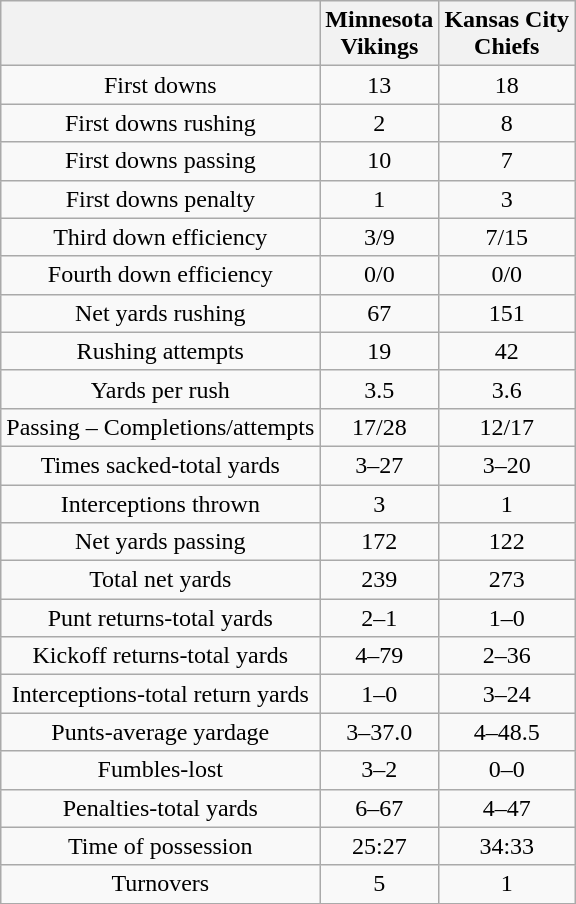<table class=wikitable style="text-align:center">
<tr>
<th></th>
<th><strong>Minnesota<br>Vikings</strong></th>
<th><strong>Kansas City<br>Chiefs</strong></th>
</tr>
<tr>
<td>First downs</td>
<td>13</td>
<td>18</td>
</tr>
<tr>
<td>First downs rushing</td>
<td>2</td>
<td>8</td>
</tr>
<tr>
<td>First downs passing</td>
<td>10</td>
<td>7</td>
</tr>
<tr>
<td>First downs penalty</td>
<td>1</td>
<td>3</td>
</tr>
<tr>
<td>Third down efficiency</td>
<td>3/9</td>
<td>7/15</td>
</tr>
<tr>
<td>Fourth down efficiency</td>
<td>0/0</td>
<td>0/0</td>
</tr>
<tr>
<td>Net yards rushing</td>
<td>67</td>
<td>151</td>
</tr>
<tr>
<td>Rushing attempts</td>
<td>19</td>
<td>42</td>
</tr>
<tr>
<td>Yards per rush</td>
<td>3.5</td>
<td>3.6</td>
</tr>
<tr>
<td>Passing – Completions/attempts</td>
<td>17/28</td>
<td>12/17</td>
</tr>
<tr>
<td>Times sacked-total yards</td>
<td>3–27</td>
<td>3–20</td>
</tr>
<tr>
<td>Interceptions thrown</td>
<td>3</td>
<td>1</td>
</tr>
<tr>
<td>Net yards passing</td>
<td>172</td>
<td>122</td>
</tr>
<tr>
<td>Total net yards</td>
<td>239</td>
<td>273</td>
</tr>
<tr>
<td>Punt returns-total yards</td>
<td>2–1</td>
<td>1–0</td>
</tr>
<tr>
<td>Kickoff returns-total yards</td>
<td>4–79</td>
<td>2–36</td>
</tr>
<tr>
<td>Interceptions-total return yards</td>
<td>1–0</td>
<td>3–24</td>
</tr>
<tr>
<td>Punts-average yardage</td>
<td>3–37.0</td>
<td>4–48.5</td>
</tr>
<tr>
<td>Fumbles-lost</td>
<td>3–2</td>
<td>0–0</td>
</tr>
<tr>
<td>Penalties-total yards</td>
<td>6–67</td>
<td>4–47</td>
</tr>
<tr>
<td>Time of possession</td>
<td>25:27</td>
<td>34:33</td>
</tr>
<tr>
<td>Turnovers</td>
<td>5</td>
<td>1</td>
</tr>
<tr>
</tr>
</table>
